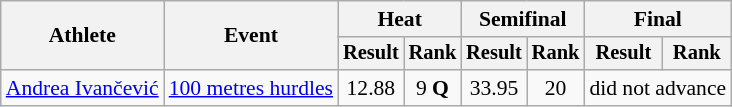<table class="wikitable" style="font-size:90%">
<tr>
<th rowspan="2">Athlete</th>
<th rowspan="2">Event</th>
<th colspan="2">Heat</th>
<th colspan="2">Semifinal</th>
<th colspan="2">Final</th>
</tr>
<tr style="font-size:95%">
<th>Result</th>
<th>Rank</th>
<th>Result</th>
<th>Rank</th>
<th>Result</th>
<th>Rank</th>
</tr>
<tr style=text-align:center>
<td style=text-align:left><a href='#'>Andrea Ivančević</a></td>
<td style=text-align:left><a href='#'>100 metres hurdles</a></td>
<td>12.88</td>
<td>9 <strong>Q</strong></td>
<td>33.95</td>
<td>20</td>
<td colspan="2">did not advance</td>
</tr>
</table>
